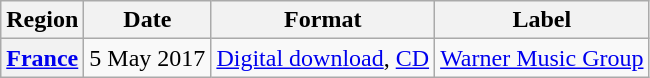<table class="wikitable sortable plainrowheaders">
<tr>
<th>Region</th>
<th>Date</th>
<th>Format</th>
<th>Label</th>
</tr>
<tr>
<th scope="row"><a href='#'>France</a></th>
<td>5 May 2017</td>
<td><a href='#'>Digital download</a>, <a href='#'>CD</a></td>
<td><a href='#'>Warner Music Group</a></td>
</tr>
</table>
